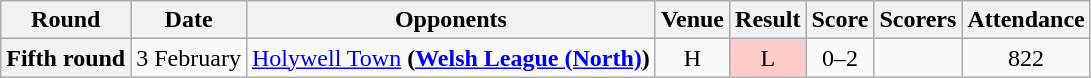<table class="wikitable" style="text-align:center">
<tr>
<th>Round</th>
<th>Date</th>
<th>Opponents</th>
<th>Venue</th>
<th>Result</th>
<th>Score</th>
<th>Scorers</th>
<th>Attendance</th>
</tr>
<tr>
<th>Fifth round</th>
<td>3 February</td>
<td><a href='#'>Holywell Town</a> <strong>(<a href='#'>Welsh League (North)</a>)</strong></td>
<td>H</td>
<td style="background-color:#FFCCCC">L</td>
<td>0–2</td>
<td align="left"></td>
<td>822</td>
</tr>
</table>
